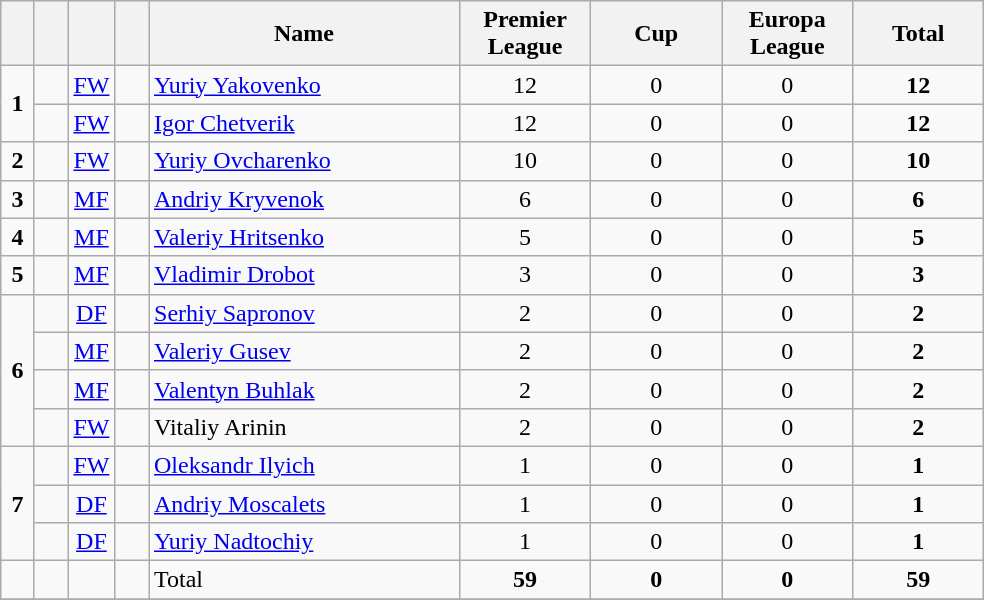<table class="wikitable" style="text-align:center">
<tr>
<th width=15></th>
<th width=15></th>
<th width=15></th>
<th width=15></th>
<th width=200>Name</th>
<th width=80><strong>Premier League</strong></th>
<th width=80><strong>Cup</strong></th>
<th width=80><strong>Europa League</strong></th>
<th width=80>Total</th>
</tr>
<tr>
<td rowspan=2><strong>1</strong></td>
<td></td>
<td><a href='#'>FW</a></td>
<td></td>
<td align=left><a href='#'>Yuriy Yakovenko</a></td>
<td>12</td>
<td>0</td>
<td>0</td>
<td><strong>12</strong></td>
</tr>
<tr>
<td></td>
<td><a href='#'>FW</a></td>
<td></td>
<td align=left><a href='#'>Igor Chetverik</a></td>
<td>12</td>
<td>0</td>
<td>0</td>
<td><strong>12</strong></td>
</tr>
<tr>
<td><strong>2</strong></td>
<td></td>
<td><a href='#'>FW</a></td>
<td></td>
<td align=left><a href='#'>Yuriy Ovcharenko</a></td>
<td>10</td>
<td>0</td>
<td>0</td>
<td><strong>10</strong></td>
</tr>
<tr>
<td><strong>3</strong></td>
<td></td>
<td><a href='#'>MF</a></td>
<td></td>
<td align=left><a href='#'>Andriy Kryvenok</a></td>
<td>6</td>
<td>0</td>
<td>0</td>
<td><strong>6</strong></td>
</tr>
<tr>
<td><strong>4</strong></td>
<td></td>
<td><a href='#'>MF</a></td>
<td></td>
<td align=left><a href='#'>Valeriy Hritsenko</a></td>
<td>5</td>
<td>0</td>
<td>0</td>
<td><strong>5</strong></td>
</tr>
<tr>
<td><strong>5</strong></td>
<td></td>
<td><a href='#'>MF</a></td>
<td></td>
<td align=left><a href='#'>Vladimir Drobot</a></td>
<td>3</td>
<td>0</td>
<td>0</td>
<td><strong>3</strong></td>
</tr>
<tr>
<td rowspan=4><strong>6</strong></td>
<td></td>
<td><a href='#'>DF</a></td>
<td></td>
<td align=left><a href='#'>Serhiy Sapronov</a></td>
<td>2</td>
<td>0</td>
<td>0</td>
<td><strong>2</strong></td>
</tr>
<tr>
<td></td>
<td><a href='#'>MF</a></td>
<td></td>
<td align=left><a href='#'>Valeriy Gusev</a></td>
<td>2</td>
<td>0</td>
<td>0</td>
<td><strong>2</strong></td>
</tr>
<tr>
<td></td>
<td><a href='#'>MF</a></td>
<td></td>
<td align=left><a href='#'>Valentyn Buhlak</a></td>
<td>2</td>
<td>0</td>
<td>0</td>
<td><strong>2</strong></td>
</tr>
<tr>
<td></td>
<td><a href='#'>FW</a></td>
<td></td>
<td align=left>Vitaliy Arinin</td>
<td>2</td>
<td>0</td>
<td>0</td>
<td><strong>2</strong></td>
</tr>
<tr>
<td rowspan=3><strong>7</strong></td>
<td></td>
<td><a href='#'>FW</a></td>
<td></td>
<td align=left><a href='#'>Oleksandr Ilyich</a></td>
<td>1</td>
<td>0</td>
<td>0</td>
<td><strong>1</strong></td>
</tr>
<tr>
<td></td>
<td><a href='#'>DF</a></td>
<td></td>
<td align=left><a href='#'>Andriy Moscalets</a></td>
<td>1</td>
<td>0</td>
<td>0</td>
<td><strong>1</strong></td>
</tr>
<tr>
<td></td>
<td><a href='#'>DF</a></td>
<td></td>
<td align=left><a href='#'>Yuriy Nadtochiy</a></td>
<td>1</td>
<td>0</td>
<td>0</td>
<td><strong>1</strong></td>
</tr>
<tr>
<td></td>
<td></td>
<td></td>
<td></td>
<td align=left>Total</td>
<td><strong>59</strong></td>
<td><strong>0</strong></td>
<td><strong>0</strong></td>
<td><strong>59</strong></td>
</tr>
<tr>
</tr>
</table>
